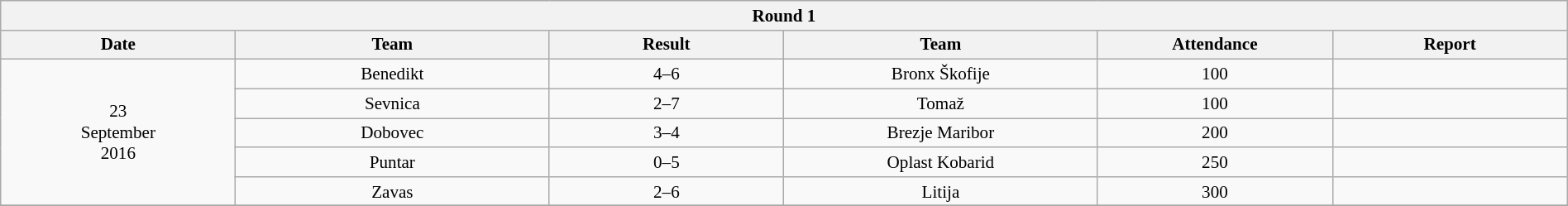<table class="wikitable collapsible collapsed" style="font-size:88%; text-align:center; width:100%">
<tr>
<th colspan=6 bgcolor=#FFFFFF>Round 1</th>
</tr>
<tr>
<th width=15% bgcolor=#89CFF0>Date</th>
<th width=20% bgcolor=#89CFF0>Team</th>
<th width=15% bgcolor=#89CFF0>Result</th>
<th width=20% bgcolor=#89CFF0>Team</th>
<th width=15% bgcolor=#89CFF0>Attendance</th>
<th width=15% bgcolor=#89CFF0>Report</th>
</tr>
<tr>
<td rowspan=5>23 <br> September <br> 2016</td>
<td>Benedikt</td>
<td>4–6</td>
<td>Bronx Škofije</td>
<td>100</td>
<td></td>
</tr>
<tr align=center>
<td>Sevnica</td>
<td>2–7</td>
<td>Tomaž</td>
<td>100</td>
<td></td>
</tr>
<tr align=center>
<td>Dobovec</td>
<td>3–4</td>
<td>Brezje Maribor</td>
<td>200</td>
<td></td>
</tr>
<tr align=center>
<td>Puntar</td>
<td>0–5</td>
<td>Oplast Kobarid</td>
<td>250</td>
<td></td>
</tr>
<tr align=center>
<td>Zavas</td>
<td>2–6</td>
<td>Litija</td>
<td>300</td>
<td></td>
</tr>
<tr>
</tr>
</table>
